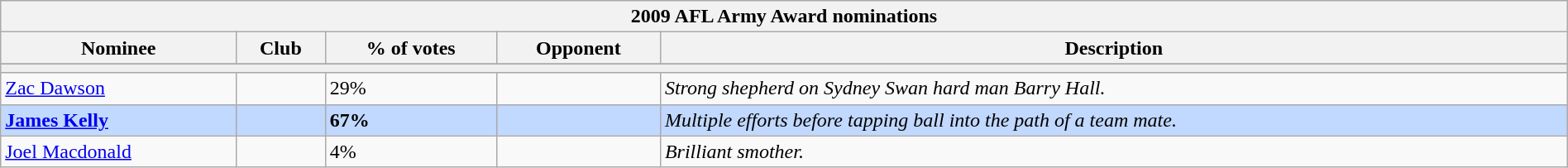<table class="wikitable" width="100%">
<tr bgcolor="#efefef">
<th colspan=5>2009 AFL Army Award nominations</th>
</tr>
<tr bgcolor="#efefef">
<th>Nominee</th>
<th>Club</th>
<th>% of votes</th>
<th>Opponent</th>
<th>Description</th>
</tr>
<tr>
</tr>
<tr bgcolor="#efefef">
<td colspan=5></td>
</tr>
<tr>
<td><a href='#'>Zac Dawson</a></td>
<td></td>
<td>29%</td>
<td></td>
<td><em>Strong shepherd on Sydney Swan hard man Barry Hall.</em></td>
</tr>
<tr bgcolor="#C1D8FF">
<td><strong><a href='#'>James Kelly</a></strong></td>
<td></td>
<td><strong>67%</strong></td>
<td></td>
<td><em>Multiple efforts before tapping ball into the path of a team mate.</em></td>
</tr>
<tr>
<td><a href='#'>Joel Macdonald</a></td>
<td></td>
<td>4%</td>
<td></td>
<td><em>Brilliant smother.</em></td>
</tr>
</table>
